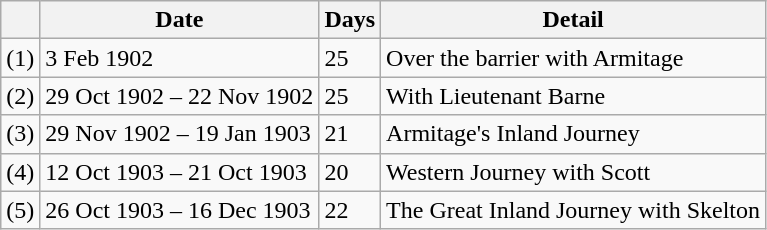<table class="wikitable">
<tr>
<th></th>
<th>Date</th>
<th>Days</th>
<th>Detail</th>
</tr>
<tr>
<td>(1)</td>
<td>3 Feb 1902</td>
<td>25</td>
<td>Over the barrier with Armitage</td>
</tr>
<tr>
<td>(2)</td>
<td>29 Oct 1902 – 22 Nov 1902</td>
<td>25</td>
<td>With Lieutenant Barne</td>
</tr>
<tr>
<td>(3)</td>
<td>29 Nov 1902 – 19 Jan 1903</td>
<td>21</td>
<td>Armitage's Inland Journey</td>
</tr>
<tr>
<td>(4)</td>
<td>12 Oct 1903 – 21 Oct 1903</td>
<td>20</td>
<td>Western Journey with Scott</td>
</tr>
<tr>
<td>(5)</td>
<td>26 Oct 1903 – 16 Dec 1903</td>
<td>22</td>
<td>The Great Inland Journey with Skelton</td>
</tr>
</table>
